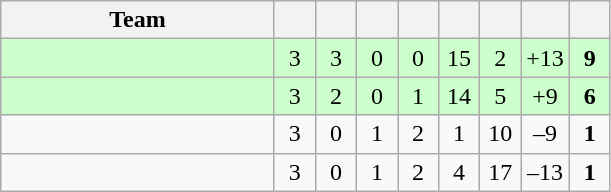<table class="wikitable" style="text-align: center;">
<tr>
<th width="175">Team</th>
<th width="20"></th>
<th width="20"></th>
<th width="20"></th>
<th width="20"></th>
<th width="20"></th>
<th width="20"></th>
<th width="20"></th>
<th width="20"></th>
</tr>
<tr bgcolor=#ccffcc>
<td align=left></td>
<td>3</td>
<td>3</td>
<td>0</td>
<td>0</td>
<td>15</td>
<td>2</td>
<td>+13</td>
<td><strong>9</strong></td>
</tr>
<tr bgcolor=#ccffcc>
<td align=left></td>
<td>3</td>
<td>2</td>
<td>0</td>
<td>1</td>
<td>14</td>
<td>5</td>
<td>+9</td>
<td><strong>6</strong></td>
</tr>
<tr>
<td align=left></td>
<td>3</td>
<td>0</td>
<td>1</td>
<td>2</td>
<td>1</td>
<td>10</td>
<td>–9</td>
<td><strong>1</strong></td>
</tr>
<tr>
<td align=left></td>
<td>3</td>
<td>0</td>
<td>1</td>
<td>2</td>
<td>4</td>
<td>17</td>
<td>–13</td>
<td><strong>1</strong></td>
</tr>
</table>
